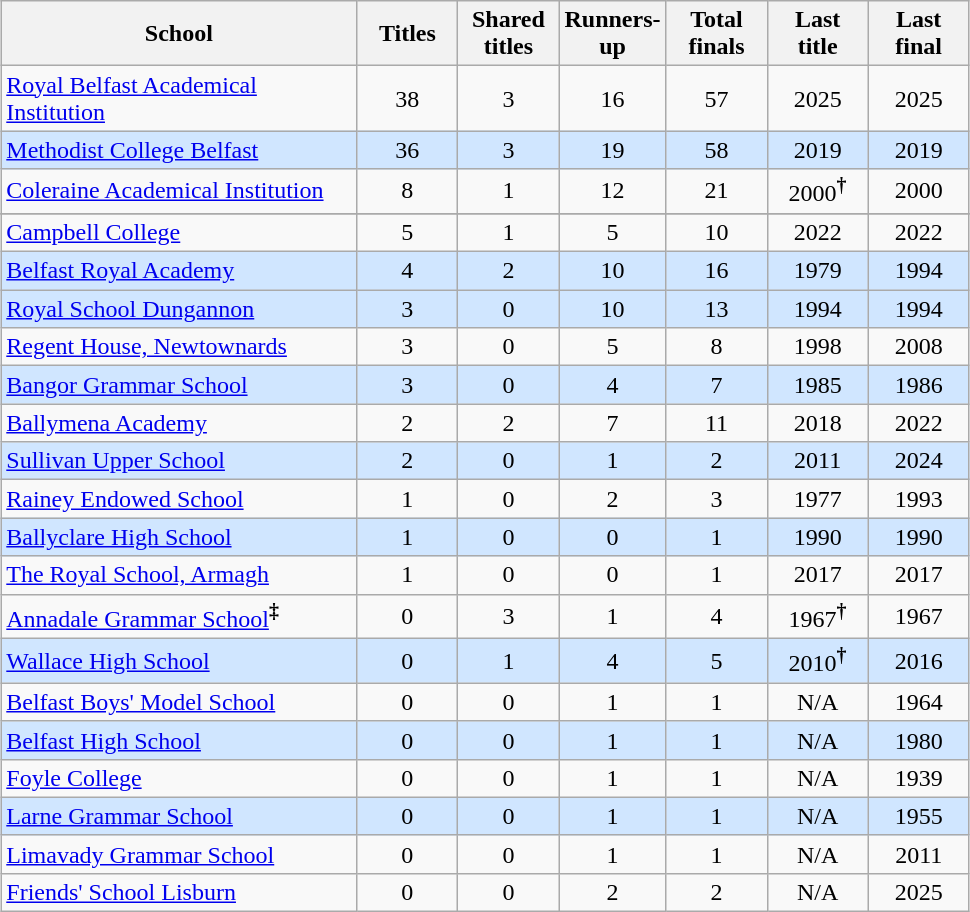<table class="wikitable" style="margin: 1em auto 1em auto">
<tr>
<th width="230">School</th>
<th width="60">Titles</th>
<th width="60">Shared titles</th>
<th width="60">Runners-up</th>
<th width="60">Total finals</th>
<th width="60">Last title</th>
<th width="60">Last final</th>
</tr>
<tr>
<td><a href='#'>Royal Belfast Academical Institution</a></td>
<td align="center">38</td>
<td align="center">3</td>
<td align="center">16</td>
<td align="center">57</td>
<td align="center">2025</td>
<td align="center">2025</td>
</tr>
<tr style="background: #D0E6FF;">
<td><a href='#'>Methodist College Belfast</a></td>
<td align="center">36</td>
<td align="center">3</td>
<td align="center">19</td>
<td align="center">58</td>
<td align="center">2019</td>
<td align="center">2019</td>
</tr>
<tr>
<td><a href='#'>Coleraine Academical Institution</a></td>
<td align="center">8</td>
<td align="center">1</td>
<td align="center">12</td>
<td align="center">21</td>
<td align="center">2000<sup><strong>†</strong></sup></td>
<td align="center">2000</td>
</tr>
<tr>
</tr>
<tr>
<td><a href='#'>Campbell College</a></td>
<td align="center">5</td>
<td align="center">1</td>
<td align="center">5</td>
<td align="center">10</td>
<td align="center">2022</td>
<td align="center">2022</td>
</tr>
<tr style="background: #D0E6FF;">
<td><a href='#'>Belfast Royal Academy</a></td>
<td align="center">4</td>
<td align="center">2</td>
<td align="center">10</td>
<td align="center">16</td>
<td align="center">1979</td>
<td align="center">1994</td>
</tr>
<tr style="background: #D0E6FF;">
<td><a href='#'>Royal School Dungannon</a></td>
<td align="center">3</td>
<td align="center">0</td>
<td align="center">10</td>
<td align="center">13</td>
<td align="center">1994</td>
<td align="center">1994</td>
</tr>
<tr>
<td><a href='#'>Regent House, Newtownards</a></td>
<td align="center">3</td>
<td align="center">0</td>
<td align="center">5</td>
<td align="center">8</td>
<td align="center">1998</td>
<td align="center">2008</td>
</tr>
<tr style="background: #D0E6FF;">
<td><a href='#'>Bangor Grammar School</a></td>
<td align="center">3</td>
<td align="center">0</td>
<td align="center">4</td>
<td align="center">7</td>
<td align="center">1985</td>
<td align="center">1986</td>
</tr>
<tr>
<td><a href='#'>Ballymena Academy</a></td>
<td align="center">2</td>
<td align="center">2</td>
<td align="center">7</td>
<td align="center">11</td>
<td align="center">2018</td>
<td align="center">2022</td>
</tr>
<tr style="background: #D0E6FF;">
<td><a href='#'>Sullivan Upper School</a></td>
<td align="center">2</td>
<td align="center">0</td>
<td align="center">1</td>
<td align="center">2</td>
<td align="center">2011</td>
<td align="center">2024</td>
</tr>
<tr>
<td><a href='#'>Rainey Endowed School</a></td>
<td align="center">1</td>
<td align="center">0</td>
<td align="center">2</td>
<td align="center">3</td>
<td align="center">1977</td>
<td align="center">1993</td>
</tr>
<tr style="background: #D0E6FF;">
<td><a href='#'>Ballyclare High School</a></td>
<td align="center">1</td>
<td align="center">0</td>
<td align="center">0</td>
<td align="center">1</td>
<td align="center">1990</td>
<td align="center">1990</td>
</tr>
<tr>
<td><a href='#'>The Royal School, Armagh</a></td>
<td align="center">1</td>
<td align="center">0</td>
<td align="center">0</td>
<td align="center">1</td>
<td align="center">2017</td>
<td align="center">2017</td>
</tr>
<tr>
<td><a href='#'>Annadale Grammar School</a><sup><strong>‡</strong></sup></td>
<td align="center">0</td>
<td align="center">3</td>
<td align="center">1</td>
<td align="center">4</td>
<td align="center">1967<sup><strong>†</strong></sup></td>
<td align="center">1967</td>
</tr>
<tr style="background: #D0E6FF;">
<td><a href='#'>Wallace High School</a></td>
<td align="center">0</td>
<td align="center">1</td>
<td align="center">4</td>
<td align="center">5</td>
<td align="center">2010<sup><strong>†</strong></sup></td>
<td align="center">2016</td>
</tr>
<tr>
<td><a href='#'>Belfast Boys' Model School</a></td>
<td align="center">0</td>
<td align="center">0</td>
<td align="center">1</td>
<td align="center">1</td>
<td align="center">N/A</td>
<td align="center">1964</td>
</tr>
<tr style="background: #D0E6FF;">
<td><a href='#'>Belfast High School</a></td>
<td align="center">0</td>
<td align="center">0</td>
<td align="center">1</td>
<td align="center">1</td>
<td align="center">N/A</td>
<td align="center">1980</td>
</tr>
<tr>
<td><a href='#'>Foyle College</a></td>
<td align="center">0</td>
<td align="center">0</td>
<td align="center">1</td>
<td align="center">1</td>
<td align="center">N/A</td>
<td align="center">1939</td>
</tr>
<tr style="background: #D0E6FF;">
<td><a href='#'>Larne Grammar School</a></td>
<td align="center">0</td>
<td align="center">0</td>
<td align="center">1</td>
<td align="center">1</td>
<td align="center">N/A</td>
<td align="center">1955</td>
</tr>
<tr>
<td><a href='#'>Limavady Grammar School</a></td>
<td align="center">0</td>
<td align="center">0</td>
<td align="center">1</td>
<td align="center">1</td>
<td align="center">N/A</td>
<td align="center">2011</td>
</tr>
<tr>
<td><a href='#'>Friends' School Lisburn</a></td>
<td align="center">0</td>
<td align="center">0</td>
<td align="center">2</td>
<td align="center">2</td>
<td align="center">N/A</td>
<td align="center">2025</td>
</tr>
</table>
